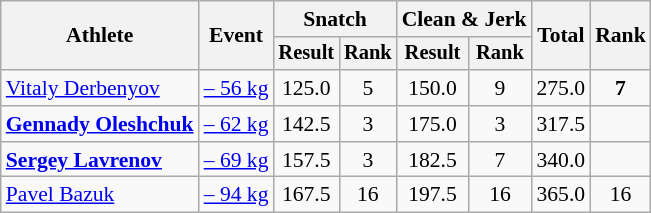<table class="wikitable" style="font-size:90%; text-align:center">
<tr>
<th rowspan="2">Athlete</th>
<th rowspan="2">Event</th>
<th colspan="2">Snatch</th>
<th colspan="2">Clean & Jerk</th>
<th rowspan="2">Total</th>
<th rowspan="2">Rank</th>
</tr>
<tr style="font-size:95%">
<th>Result</th>
<th>Rank</th>
<th>Result</th>
<th>Rank</th>
</tr>
<tr>
<td align=left><a href='#'>Vitaly Derbenyov</a></td>
<td align=left><a href='#'>– 56 kg</a></td>
<td>125.0</td>
<td>5</td>
<td>150.0</td>
<td>9</td>
<td>275.0</td>
<td><strong>7</strong></td>
</tr>
<tr>
<td align=left><strong><a href='#'>Gennady Oleshchuk</a></strong></td>
<td align=left><a href='#'>– 62 kg</a></td>
<td>142.5</td>
<td>3</td>
<td>175.0</td>
<td>3</td>
<td>317.5</td>
<td></td>
</tr>
<tr>
<td align=left><strong><a href='#'>Sergey Lavrenov</a></strong></td>
<td align=left><a href='#'>– 69 kg</a></td>
<td>157.5</td>
<td>3</td>
<td>182.5</td>
<td>7</td>
<td>340.0</td>
<td></td>
</tr>
<tr>
<td align=left><a href='#'>Pavel Bazuk</a></td>
<td align=left><a href='#'>– 94 kg</a></td>
<td>167.5</td>
<td>16</td>
<td>197.5</td>
<td>16</td>
<td>365.0</td>
<td>16</td>
</tr>
</table>
